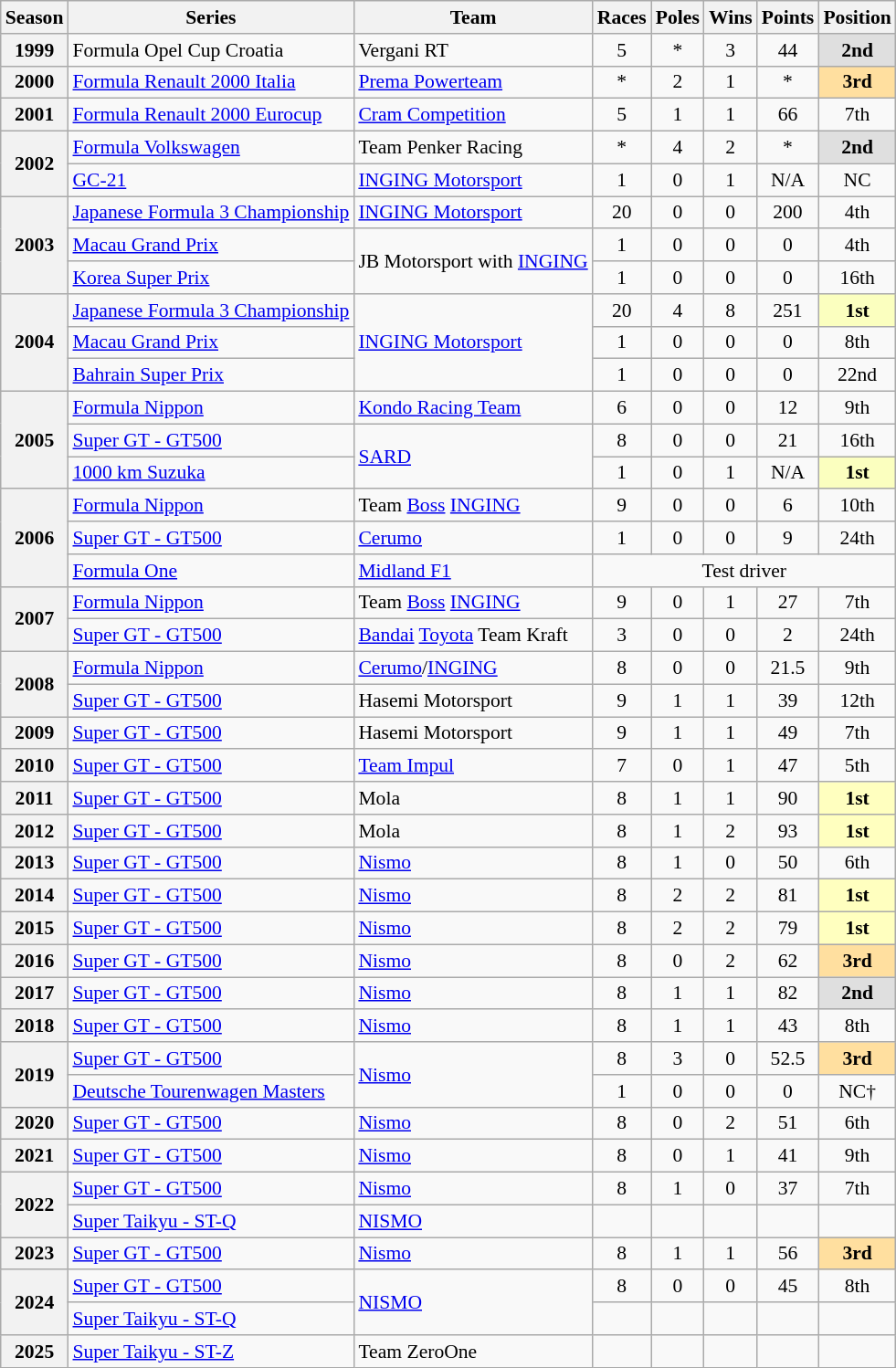<table class="wikitable" style="font-size: 90%; text-align:center">
<tr>
<th><strong>Season</strong></th>
<th><strong>Series</strong></th>
<th><strong>Team</strong></th>
<th><strong>Races</strong></th>
<th><strong>Poles</strong></th>
<th><strong>Wins</strong></th>
<th><strong>Points</strong></th>
<th>Position</th>
</tr>
<tr>
<th align="center">1999</th>
<td align=left>Formula Opel Cup Croatia</td>
<td align=left>Vergani RT</td>
<td>5</td>
<td>*</td>
<td>3</td>
<td>44</td>
<td style="background:#dfdfdf;"><strong>2nd</strong></td>
</tr>
<tr>
<th align="center">2000</th>
<td align=left><a href='#'>Formula Renault 2000 Italia</a></td>
<td align=left><a href='#'>Prema Powerteam</a></td>
<td>*</td>
<td>2</td>
<td>1</td>
<td>*</td>
<td style="background:#FFDF9F;"><strong>3rd</strong></td>
</tr>
<tr>
<th align="center">2001</th>
<td align=left><a href='#'>Formula Renault 2000 Eurocup</a></td>
<td align=left><a href='#'>Cram Competition</a></td>
<td>5</td>
<td>1</td>
<td>1</td>
<td>66</td>
<td>7th</td>
</tr>
<tr>
<th align="center" rowspan="2">2002</th>
<td align=left><a href='#'>Formula Volkswagen</a></td>
<td align=left>Team Penker Racing</td>
<td>*</td>
<td>4</td>
<td>2</td>
<td>*</td>
<td style="background:#dfdfdf;"><strong>2nd</strong></td>
</tr>
<tr>
<td align=left><a href='#'>GC-21</a></td>
<td align=left><a href='#'>INGING Motorsport</a></td>
<td>1</td>
<td>0</td>
<td>1</td>
<td>N/A</td>
<td>NC</td>
</tr>
<tr>
<th align="center" rowspan="3">2003</th>
<td align=left><a href='#'>Japanese Formula 3 Championship</a></td>
<td align=left><a href='#'>INGING Motorsport</a></td>
<td>20</td>
<td>0</td>
<td>0</td>
<td>200</td>
<td>4th</td>
</tr>
<tr>
<td align=left><a href='#'>Macau Grand Prix</a></td>
<td rowspan="2" align="left">JB Motorsport with <a href='#'>INGING</a></td>
<td>1</td>
<td>0</td>
<td>0</td>
<td>0</td>
<td>4th</td>
</tr>
<tr>
<td align=left><a href='#'>Korea Super Prix</a></td>
<td>1</td>
<td>0</td>
<td>0</td>
<td>0</td>
<td>16th</td>
</tr>
<tr>
<th align="center" rowspan="3">2004</th>
<td align=left><a href='#'>Japanese Formula 3 Championship</a></td>
<td rowspan="3" align="left"><a href='#'>INGING Motorsport</a></td>
<td>20</td>
<td>4</td>
<td>8</td>
<td>251</td>
<td style="background:#fbffbf;"><strong>1st</strong></td>
</tr>
<tr>
<td align=left><a href='#'>Macau Grand Prix</a></td>
<td>1</td>
<td>0</td>
<td>0</td>
<td>0</td>
<td>8th</td>
</tr>
<tr>
<td align=left><a href='#'>Bahrain Super Prix</a></td>
<td>1</td>
<td>0</td>
<td>0</td>
<td>0</td>
<td>22nd</td>
</tr>
<tr>
<th align="center" rowspan="3">2005</th>
<td align=left><a href='#'>Formula Nippon</a></td>
<td align=left><a href='#'>Kondo Racing Team</a></td>
<td>6</td>
<td>0</td>
<td>0</td>
<td>12</td>
<td>9th</td>
</tr>
<tr>
<td align=left><a href='#'>Super GT - GT500</a></td>
<td rowspan="2" align="left"><a href='#'>SARD</a></td>
<td>8</td>
<td>0</td>
<td>0</td>
<td>21</td>
<td>16th</td>
</tr>
<tr>
<td align=left><a href='#'>1000 km Suzuka</a></td>
<td>1</td>
<td>0</td>
<td>1</td>
<td>N/A</td>
<td style="background:#fbffbf;"><strong>1st</strong></td>
</tr>
<tr>
<th align="center" rowspan="3">2006</th>
<td align=left><a href='#'>Formula Nippon</a></td>
<td align=left>Team <a href='#'>Boss</a> <a href='#'>INGING</a></td>
<td>9</td>
<td>0</td>
<td>0</td>
<td>6</td>
<td>10th</td>
</tr>
<tr>
<td align=left><a href='#'>Super GT - GT500</a></td>
<td align=left><a href='#'>Cerumo</a></td>
<td>1</td>
<td>0</td>
<td>0</td>
<td>9</td>
<td>24th</td>
</tr>
<tr>
<td align=left><a href='#'>Formula One</a></td>
<td align=left><a href='#'>Midland F1</a></td>
<td colspan="5" align="center">Test driver</td>
</tr>
<tr>
<th align="center" rowspan="2">2007</th>
<td align=left><a href='#'>Formula Nippon</a></td>
<td align=left>Team <a href='#'>Boss</a> <a href='#'>INGING</a></td>
<td>9</td>
<td>0</td>
<td>1</td>
<td>27</td>
<td>7th</td>
</tr>
<tr>
<td align=left><a href='#'>Super GT - GT500</a></td>
<td align=left><a href='#'>Bandai</a> <a href='#'>Toyota</a> Team Kraft</td>
<td>3</td>
<td>0</td>
<td>0</td>
<td>2</td>
<td>24th</td>
</tr>
<tr>
<th align="center" rowspan="2">2008</th>
<td align=left><a href='#'>Formula Nippon</a></td>
<td align=left><a href='#'>Cerumo</a>/<a href='#'>INGING</a></td>
<td>8</td>
<td>0</td>
<td>0</td>
<td>21.5</td>
<td>9th</td>
</tr>
<tr>
<td align=left><a href='#'>Super GT - GT500</a></td>
<td align=left>Hasemi Motorsport</td>
<td>9</td>
<td>1</td>
<td>1</td>
<td>39</td>
<td>12th</td>
</tr>
<tr>
<th align="center">2009</th>
<td align=left><a href='#'>Super GT - GT500</a></td>
<td align=left>Hasemi Motorsport</td>
<td>9</td>
<td>1</td>
<td>1</td>
<td>49</td>
<td>7th</td>
</tr>
<tr>
<th align="center">2010</th>
<td align=left><a href='#'>Super GT - GT500</a></td>
<td align=left><a href='#'>Team Impul</a></td>
<td>7</td>
<td>0</td>
<td>1</td>
<td>47</td>
<td>5th</td>
</tr>
<tr>
<th align="center">2011</th>
<td align=left><a href='#'>Super GT - GT500</a></td>
<td align=left>Mola</td>
<td>8</td>
<td>1</td>
<td>1</td>
<td>90</td>
<td style="background:#ffffbf;"><strong>1st</strong></td>
</tr>
<tr>
<th align="center">2012</th>
<td align=left><a href='#'>Super GT - GT500</a></td>
<td align=left>Mola</td>
<td>8</td>
<td>1</td>
<td>2</td>
<td>93</td>
<td style="background:#ffffbf;"><strong>1st</strong></td>
</tr>
<tr>
<th align="center">2013</th>
<td align=left><a href='#'>Super GT - GT500</a></td>
<td align=left><a href='#'>Nismo</a></td>
<td>8</td>
<td>1</td>
<td>0</td>
<td>50</td>
<td>6th</td>
</tr>
<tr>
<th align="center">2014</th>
<td align=left><a href='#'>Super GT - GT500</a></td>
<td align=left><a href='#'>Nismo</a></td>
<td>8</td>
<td>2</td>
<td>2</td>
<td>81</td>
<td style="background:#ffffbf;"><strong>1st</strong></td>
</tr>
<tr>
<th align="center">2015</th>
<td align=left><a href='#'>Super GT - GT500</a></td>
<td align=left><a href='#'>Nismo</a></td>
<td>8</td>
<td>2</td>
<td>2</td>
<td>79</td>
<td style="background:#ffffbf;"><strong>1st</strong></td>
</tr>
<tr>
<th align="center">2016</th>
<td align=left><a href='#'>Super GT - GT500</a></td>
<td align=left><a href='#'>Nismo</a></td>
<td>8</td>
<td>0</td>
<td>2</td>
<td>62</td>
<td style="background:#FFDF9F;"><strong>3rd</strong></td>
</tr>
<tr>
<th align="center">2017</th>
<td align=left><a href='#'>Super GT - GT500</a></td>
<td align=left><a href='#'>Nismo</a></td>
<td>8</td>
<td>1</td>
<td>1</td>
<td>82</td>
<td style="background:#DFDFDF;"><strong>2nd</strong></td>
</tr>
<tr>
<th align="center">2018</th>
<td align=left><a href='#'>Super GT - GT500</a></td>
<td align=left><a href='#'>Nismo</a></td>
<td>8</td>
<td>1</td>
<td>1</td>
<td>43</td>
<td>8th</td>
</tr>
<tr>
<th align="center" rowspan=2>2019</th>
<td align=left><a href='#'>Super GT - GT500</a></td>
<td align=left rowspan=2><a href='#'>Nismo</a></td>
<td>8</td>
<td>3</td>
<td>0</td>
<td>52.5</td>
<td style="background:#FFDF9F;"><strong>3rd</strong></td>
</tr>
<tr>
<td align=left><a href='#'>Deutsche Tourenwagen Masters</a></td>
<td>1</td>
<td>0</td>
<td>0</td>
<td>0</td>
<td>NC†</td>
</tr>
<tr>
<th align="center">2020</th>
<td align=left><a href='#'>Super GT - GT500</a></td>
<td align=left><a href='#'>Nismo</a></td>
<td>8</td>
<td>0</td>
<td>2</td>
<td>51</td>
<td>6th</td>
</tr>
<tr>
<th align="center">2021</th>
<td align=left><a href='#'>Super GT - GT500</a></td>
<td align=left><a href='#'>Nismo</a></td>
<td>8</td>
<td>0</td>
<td>1</td>
<td>41</td>
<td>9th</td>
</tr>
<tr>
<th rowspan="2" align="center">2022</th>
<td align=left><a href='#'>Super GT - GT500</a></td>
<td align=left><a href='#'>Nismo</a></td>
<td>8</td>
<td>1</td>
<td>0</td>
<td>37</td>
<td>7th</td>
</tr>
<tr>
<td align=left><a href='#'>Super Taikyu - ST-Q</a></td>
<td align=left><a href='#'>NISMO</a></td>
<td></td>
<td></td>
<td></td>
<td></td>
<td></td>
</tr>
<tr>
<th align="center">2023</th>
<td align=left><a href='#'>Super GT - GT500</a></td>
<td align=left><a href='#'>Nismo</a></td>
<td>8</td>
<td>1</td>
<td>1</td>
<td>56</td>
<td style="background:#FFDF9F;"><strong>3rd</strong></td>
</tr>
<tr>
<th rowspan="2">2024</th>
<td align=left><a href='#'>Super GT - GT500</a></td>
<td rowspan="2" align="left"><a href='#'>NISMO</a></td>
<td>8</td>
<td>0</td>
<td>0</td>
<td>45</td>
<td>8th</td>
</tr>
<tr>
<td align=left><a href='#'>Super Taikyu - ST-Q</a></td>
<td></td>
<td></td>
<td></td>
<td></td>
<td></td>
</tr>
<tr>
<th>2025</th>
<td align="left"><a href='#'>Super Taikyu - ST-Z</a></td>
<td align="left">Team ZeroOne</td>
<td></td>
<td></td>
<td></td>
<td></td>
<td></td>
</tr>
</table>
